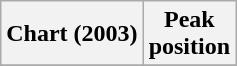<table class="wikitable plainrowheaders" style="text-align:center">
<tr>
<th scope="col">Chart (2003)</th>
<th scope="col">Peak<br>position</th>
</tr>
<tr>
</tr>
</table>
